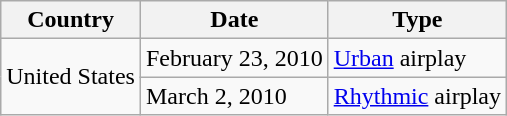<table class="wikitable">
<tr>
<th>Country</th>
<th>Date</th>
<th>Type</th>
</tr>
<tr>
<td rowspan="2">United States</td>
<td>February 23, 2010</td>
<td><a href='#'>Urban</a> airplay</td>
</tr>
<tr>
<td>March 2, 2010</td>
<td><a href='#'>Rhythmic</a> airplay</td>
</tr>
</table>
